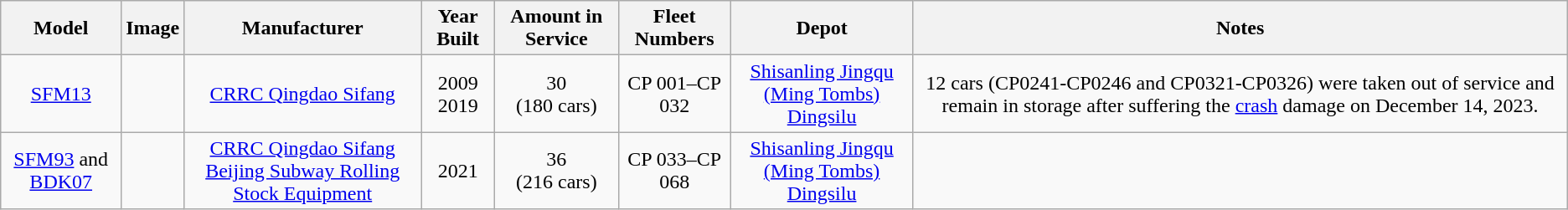<table class="wikitable" style="border-collapse: collapse; text-align: center;">
<tr>
<th>Model</th>
<th>Image</th>
<th>Manufacturer</th>
<th>Year Built</th>
<th>Amount in Service</th>
<th>Fleet Numbers</th>
<th>Depot</th>
<th>Notes</th>
</tr>
<tr>
<td><a href='#'>SFM13</a></td>
<td></td>
<td><a href='#'>CRRC Qingdao Sifang</a></td>
<td>2009<br>2019</td>
<td>30<br>(180 cars)</td>
<td>CP 001–CP 032</td>
<td><a href='#'>Shisanling Jingqu (Ming Tombs)</a><br><a href='#'>Dingsilu</a></td>
<td>12 cars (CP0241-CP0246 and CP0321-CP0326) were taken out of service and remain in storage after suffering the <a href='#'>crash</a> damage on December 14, 2023.</td>
</tr>
<tr>
<td><a href='#'>SFM93</a> and <a href='#'>BDK07</a></td>
<td></td>
<td><a href='#'>CRRC Qingdao Sifang</a><br><a href='#'>Beijing Subway Rolling Stock Equipment</a></td>
<td>2021</td>
<td>36<br>(216 cars)</td>
<td>CP 033–CP 068</td>
<td><a href='#'>Shisanling Jingqu (Ming Tombs)</a><br><a href='#'>Dingsilu</a></td>
<td></td>
</tr>
</table>
